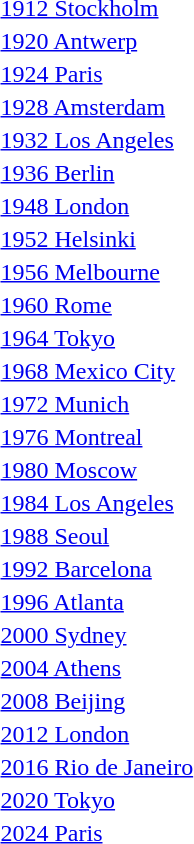<table>
<tr>
<td><a href='#'>1912 Stockholm</a><br></td>
<td></td>
<td></td>
<td></td>
</tr>
<tr>
<td><a href='#'>1920 Antwerp</a><br></td>
<td></td>
<td></td>
<td></td>
</tr>
<tr>
<td><a href='#'>1924 Paris</a><br></td>
<td></td>
<td></td>
<td></td>
</tr>
<tr>
<td><a href='#'>1928 Amsterdam</a><br></td>
<td></td>
<td></td>
<td></td>
</tr>
<tr>
<td><a href='#'>1932 Los Angeles</a><br></td>
<td></td>
<td></td>
<td></td>
</tr>
<tr>
<td><a href='#'>1936 Berlin</a><br></td>
<td></td>
<td></td>
<td></td>
</tr>
<tr>
<td><a href='#'>1948 London</a><br></td>
<td></td>
<td></td>
<td></td>
</tr>
<tr>
<td><a href='#'>1952 Helsinki</a><br></td>
<td></td>
<td></td>
<td></td>
</tr>
<tr>
<td><a href='#'>1956 Melbourne</a><br></td>
<td></td>
<td></td>
<td></td>
</tr>
<tr>
<td><a href='#'>1960 Rome</a><br></td>
<td></td>
<td></td>
<td></td>
</tr>
<tr>
<td><a href='#'>1964 Tokyo</a><br></td>
<td></td>
<td></td>
<td></td>
</tr>
<tr>
<td><a href='#'>1968 Mexico City</a><br></td>
<td></td>
<td></td>
<td></td>
</tr>
<tr>
<td><a href='#'>1972 Munich</a><br></td>
<td></td>
<td></td>
<td></td>
</tr>
<tr>
<td><a href='#'>1976 Montreal</a><br></td>
<td></td>
<td></td>
<td></td>
</tr>
<tr>
<td><a href='#'>1980 Moscow</a><br></td>
<td></td>
<td></td>
<td></td>
</tr>
<tr>
<td><a href='#'>1984 Los Angeles</a><br></td>
<td></td>
<td></td>
<td></td>
</tr>
<tr>
<td><a href='#'>1988 Seoul</a><br></td>
<td></td>
<td></td>
<td></td>
</tr>
<tr>
<td><a href='#'>1992 Barcelona</a><br></td>
<td></td>
<td></td>
<td></td>
</tr>
<tr>
<td><a href='#'>1996 Atlanta</a><br></td>
<td></td>
<td></td>
<td></td>
</tr>
<tr>
<td><a href='#'>2000 Sydney</a><br></td>
<td></td>
<td></td>
<td></td>
</tr>
<tr>
<td><a href='#'>2004 Athens</a><br></td>
<td></td>
<td></td>
<td></td>
</tr>
<tr>
<td><a href='#'>2008 Beijing</a><br></td>
<td></td>
<td></td>
<td></td>
</tr>
<tr>
<td><a href='#'>2012 London</a><br></td>
<td></td>
<td></td>
<td></td>
</tr>
<tr>
<td><a href='#'>2016 Rio de Janeiro</a><br></td>
<td></td>
<td></td>
<td></td>
</tr>
<tr>
<td><a href='#'>2020 Tokyo</a><br></td>
<td></td>
<td></td>
<td></td>
</tr>
<tr>
<td><a href='#'>2024 Paris</a><br></td>
<td></td>
<td></td>
<td></td>
</tr>
<tr>
</tr>
</table>
